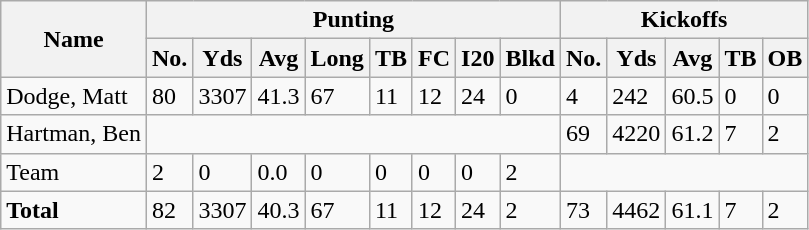<table class="wikitable" style="white-space:nowrap;">
<tr>
<th rowspan="2">Name</th>
<th colspan="8">Punting</th>
<th colspan="5">Kickoffs</th>
</tr>
<tr>
<th>No.</th>
<th>Yds</th>
<th>Avg</th>
<th>Long</th>
<th>TB</th>
<th>FC</th>
<th>I20</th>
<th>Blkd</th>
<th>No.</th>
<th>Yds</th>
<th>Avg</th>
<th>TB</th>
<th>OB</th>
</tr>
<tr>
<td>Dodge, Matt</td>
<td>80</td>
<td>3307</td>
<td>41.3</td>
<td>67</td>
<td>11</td>
<td>12</td>
<td>24</td>
<td>0</td>
<td>4</td>
<td>242</td>
<td>60.5</td>
<td>0</td>
<td>0</td>
</tr>
<tr>
<td>Hartman, Ben</td>
<td colspan="8"></td>
<td>69</td>
<td>4220</td>
<td>61.2</td>
<td>7</td>
<td>2</td>
</tr>
<tr>
<td>Team</td>
<td>2</td>
<td>0</td>
<td>0.0</td>
<td>0</td>
<td>0</td>
<td>0</td>
<td>0</td>
<td>2</td>
<td colspan="5"></td>
</tr>
<tr>
<td><strong>Total</strong></td>
<td>82</td>
<td>3307</td>
<td>40.3</td>
<td>67</td>
<td>11</td>
<td>12</td>
<td>24</td>
<td>2</td>
<td>73</td>
<td>4462</td>
<td>61.1</td>
<td>7</td>
<td>2</td>
</tr>
</table>
